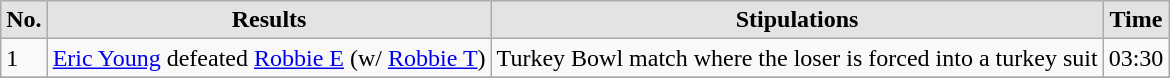<table style="font-size: 100%; text-align: left;" class="wikitable">
<tr>
<th style="border-style: none none solid solid; background: #e3e3e3;"><strong>No.</strong></th>
<th style="border-style: none none solid solid; background: #e3e3e3;"><strong>Results</strong></th>
<th style="border-style: none none solid solid; background: #e3e3e3;"><strong>Stipulations</strong></th>
<th style="border-style: none none solid solid; background: #e3e3e3;"><strong>Time</strong></th>
</tr>
<tr>
<td>1</td>
<td><a href='#'>Eric Young</a> defeated <a href='#'>Robbie E</a> (w/ <a href='#'>Robbie T</a>)</td>
<td>Turkey Bowl match where the loser is forced into a turkey suit</td>
<td>03:30</td>
</tr>
<tr>
</tr>
</table>
